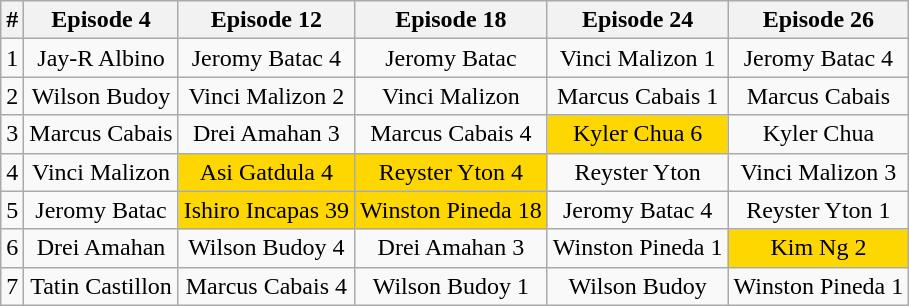<table class="wikitable" style="text-align:center;">
<tr>
<th>#</th>
<th>Episode 4</th>
<th>Episode 12</th>
<th>Episode 18</th>
<th>Episode 24</th>
<th>Episode 26</th>
</tr>
<tr>
<td>1</td>
<td>Jay-R Albino</td>
<td>Jeromy Batac 4</td>
<td>Jeromy  Batac </td>
<td>Vinci Malizon 1</td>
<td>Jeromy Batac 4</td>
</tr>
<tr>
<td>2</td>
<td>Wilson Budoy</td>
<td>Vinci Malizon 2</td>
<td>Vinci Malizon </td>
<td>Marcus Cabais 1</td>
<td>Marcus Cabais </td>
</tr>
<tr>
<td>3</td>
<td>Marcus Cabais</td>
<td>Drei Amahan 3</td>
<td>Marcus Cabais 4</td>
<td style="background:gold;">Kyler Chua 6</td>
<td>Kyler Chua </td>
</tr>
<tr>
<td>4</td>
<td>Vinci Malizon</td>
<td style="background:gold;">Asi Gatdula 4</td>
<td style="background:gold;">Reyster Yton 4</td>
<td>Reyster Yton </td>
<td>Vinci Malizon 3</td>
</tr>
<tr>
<td>5</td>
<td>Jeromy Batac</td>
<td style="background:gold;">Ishiro Incapas 39</td>
<td style="background:gold;">Winston Pineda 18</td>
<td>Jeromy Batac  4</td>
<td>Reyster Yton 1</td>
</tr>
<tr>
<td>6</td>
<td>Drei Amahan</td>
<td>Wilson Budoy 4</td>
<td>Drei Amahan 3</td>
<td>Winston Pineda 1</td>
<td style="background:gold;">Kim Ng 2</td>
</tr>
<tr>
<td>7</td>
<td>Tatin Castillon</td>
<td>Marcus Cabais 4</td>
<td>Wilson Budoy 1</td>
<td>Wilson Budoy </td>
<td>Winston Pineda 1</td>
</tr>
</table>
